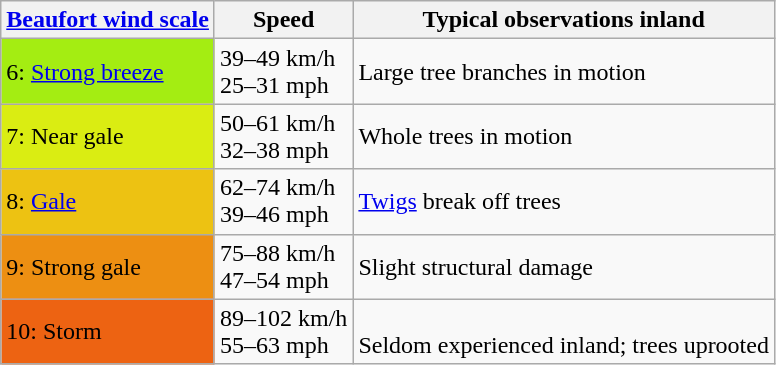<table class="wikitable" border=1>
<tr>
<th><span></span><a href='#'>Beaufort wind scale</a></th>
<th>Speed</th>
<th>Typical observations inland</th>
</tr>
<tr>
<td style="background-color: #A4ED12">6: <a href='#'>Strong breeze</a></td>
<td>39–49 km/h<br>25–31 mph</td>
<td>Large tree branches in motion</td>
</tr>
<tr>
<td style="background-color: #DAED12">7: Near gale</td>
<td>50–61 km/h<br>32–38 mph</td>
<td>Whole trees in motion</td>
</tr>
<tr>
<td style="background-color: #EDC212">8: <a href='#'>Gale</a></td>
<td>62–74 km/h<br>39–46 mph</td>
<td><a href='#'>Twigs</a> break off trees</td>
</tr>
<tr>
<td style="background-color: #ED8F12">9: Strong gale</td>
<td>75–88 km/h<br>47–54 mph</td>
<td>Slight structural damage</td>
</tr>
<tr>
<td style="background-color: #ED6312">10: Storm</td>
<td>89–102 km/h<br>55–63 mph</td>
<td><br>Seldom experienced inland; trees uprooted</td>
</tr>
</table>
